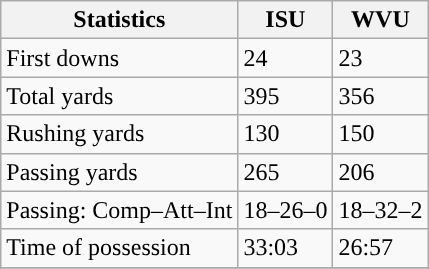<table class="wikitable" style="float: left;">
<tr>
<th>Statistics</th>
<th>ISU</th>
<th>WVU</th>
</tr>
<tr>
<td>First downs</td>
<td>24</td>
<td>23</td>
</tr>
<tr>
<td>Total yards</td>
<td>395</td>
<td>356</td>
</tr>
<tr>
<td>Rushing yards</td>
<td>130</td>
<td>150</td>
</tr>
<tr>
<td>Passing yards</td>
<td>265</td>
<td>206</td>
</tr>
<tr>
<td>Passing: Comp–Att–Int</td>
<td>18–26–0</td>
<td>18–32–2</td>
</tr>
<tr>
<td>Time of possession</td>
<td>33:03</td>
<td>26:57</td>
</tr>
<tr>
</tr>
</table>
